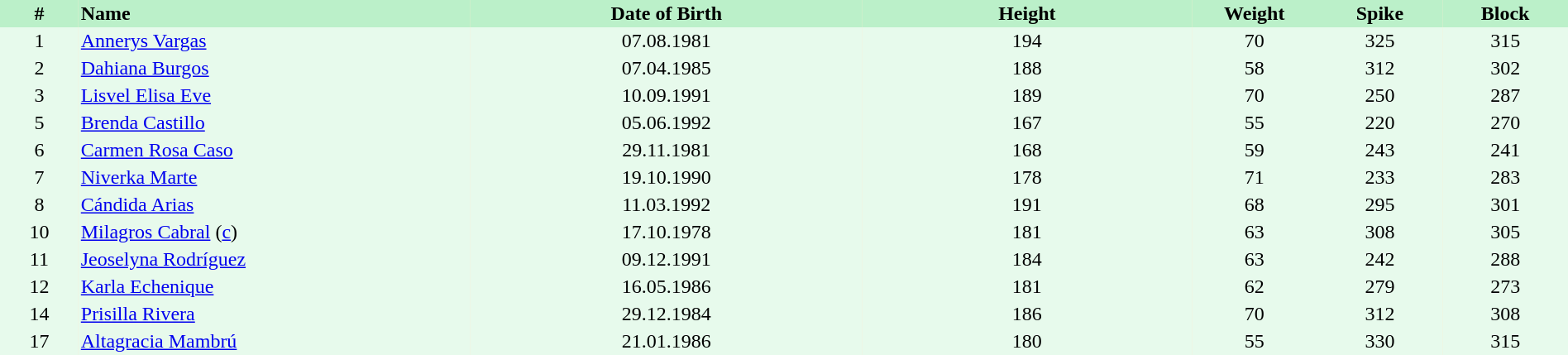<table border=0 cellpadding=2 cellspacing=0 |- bgcolor=#FFECCE style="text-align:center;" width=100%>
<tr bgcolor=#BBF0C9>
<th width=5%>#</th>
<th width=25% align=left>Name</th>
<th width=25%>Date of Birth</th>
<th width=21%>Height</th>
<th width=8%>Weight</th>
<th width=8%>Spike</th>
<th width=8%>Block</th>
</tr>
<tr bgcolor=#E7FAEC>
<td>1</td>
<td align=left><a href='#'>Annerys Vargas</a></td>
<td>07.08.1981</td>
<td>194</td>
<td>70</td>
<td>325</td>
<td>315</td>
</tr>
<tr bgcolor=#E7FAEC>
<td>2</td>
<td align=left><a href='#'>Dahiana Burgos</a></td>
<td>07.04.1985</td>
<td>188</td>
<td>58</td>
<td>312</td>
<td>302</td>
</tr>
<tr bgcolor=#E7FAEC>
<td>3</td>
<td align=left><a href='#'>Lisvel Elisa Eve</a></td>
<td>10.09.1991</td>
<td>189</td>
<td>70</td>
<td>250</td>
<td>287</td>
</tr>
<tr bgcolor=#E7FAEC>
<td>5</td>
<td align=left><a href='#'>Brenda Castillo</a></td>
<td>05.06.1992</td>
<td>167</td>
<td>55</td>
<td>220</td>
<td>270</td>
</tr>
<tr bgcolor=#E7FAEC>
<td>6</td>
<td align=left><a href='#'>Carmen Rosa Caso</a></td>
<td>29.11.1981</td>
<td>168</td>
<td>59</td>
<td>243</td>
<td>241</td>
</tr>
<tr bgcolor=#E7FAEC>
<td>7</td>
<td align=left><a href='#'>Niverka Marte</a></td>
<td>19.10.1990</td>
<td>178</td>
<td>71</td>
<td>233</td>
<td>283</td>
</tr>
<tr bgcolor=#E7FAEC>
<td>8</td>
<td align=left><a href='#'>Cándida Arias</a></td>
<td>11.03.1992</td>
<td>191</td>
<td>68</td>
<td>295</td>
<td>301</td>
</tr>
<tr bgcolor=#E7FAEC>
<td>10</td>
<td align=left><a href='#'>Milagros Cabral</a> (<a href='#'>c</a>)</td>
<td>17.10.1978</td>
<td>181</td>
<td>63</td>
<td>308</td>
<td>305</td>
</tr>
<tr bgcolor=#E7FAEC>
<td>11</td>
<td align=left><a href='#'>Jeoselyna Rodríguez</a></td>
<td>09.12.1991</td>
<td>184</td>
<td>63</td>
<td>242</td>
<td>288</td>
</tr>
<tr bgcolor=#E7FAEC>
<td>12</td>
<td align=left><a href='#'>Karla Echenique</a></td>
<td>16.05.1986</td>
<td>181</td>
<td>62</td>
<td>279</td>
<td>273</td>
</tr>
<tr bgcolor=#E7FAEC>
<td>14</td>
<td align=left><a href='#'>Prisilla Rivera</a></td>
<td>29.12.1984</td>
<td>186</td>
<td>70</td>
<td>312</td>
<td>308</td>
</tr>
<tr bgcolor=#E7FAEC>
<td>17</td>
<td align=left><a href='#'>Altagracia Mambrú</a></td>
<td>21.01.1986</td>
<td>180</td>
<td>55</td>
<td>330</td>
<td>315</td>
</tr>
<tr>
</tr>
</table>
